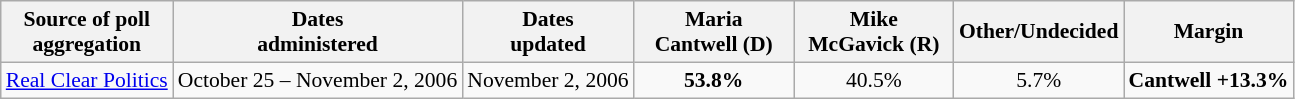<table class="wikitable sortable" style="text-align:center; font-size:90%; line-height:17px">
<tr>
<th>Source of poll<br>aggregation</th>
<th>Dates<br>administered</th>
<th>Dates<br>updated</th>
<th style="width:100px;">Maria<br>Cantwell (D)</th>
<th style="width:100px;">Mike<br>McGavick (R)</th>
<th style="width:100px;">Other/Undecided<br></th>
<th>Margin</th>
</tr>
<tr>
<td><a href='#'>Real Clear Politics</a></td>
<td>October 25 – November 2, 2006</td>
<td>November 2, 2006</td>
<td><strong>53.8%</strong></td>
<td>40.5%</td>
<td>5.7%</td>
<td><strong>Cantwell +13.3%</strong></td>
</tr>
</table>
